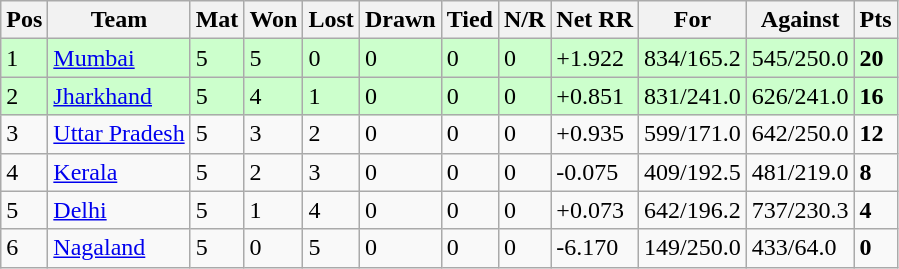<table class="wikitable">
<tr>
<th>Pos</th>
<th>Team</th>
<th>Mat</th>
<th>Won</th>
<th>Lost</th>
<th>Drawn</th>
<th>Tied</th>
<th>N/R</th>
<th>Net RR</th>
<th>For</th>
<th>Against</th>
<th>Pts</th>
</tr>
<tr style="background:#cfc;">
<td>1</td>
<td><a href='#'>Mumbai</a></td>
<td>5</td>
<td>5</td>
<td>0</td>
<td>0</td>
<td>0</td>
<td>0</td>
<td>+1.922</td>
<td>834/165.2</td>
<td>545/250.0</td>
<td><strong>20</strong></td>
</tr>
<tr style="background:#cfc;">
<td>2</td>
<td><a href='#'>Jharkhand</a></td>
<td>5</td>
<td>4</td>
<td>1</td>
<td>0</td>
<td>0</td>
<td>0</td>
<td>+0.851</td>
<td>831/241.0</td>
<td>626/241.0</td>
<td><strong>16</strong></td>
</tr>
<tr>
<td>3</td>
<td><a href='#'>Uttar Pradesh</a></td>
<td>5</td>
<td>3</td>
<td>2</td>
<td>0</td>
<td>0</td>
<td>0</td>
<td>+0.935</td>
<td>599/171.0</td>
<td>642/250.0</td>
<td><strong>12</strong></td>
</tr>
<tr>
<td>4</td>
<td><a href='#'>Kerala</a></td>
<td>5</td>
<td>2</td>
<td>3</td>
<td>0</td>
<td>0</td>
<td>0</td>
<td>-0.075</td>
<td>409/192.5</td>
<td>481/219.0</td>
<td><strong>8</strong></td>
</tr>
<tr>
<td>5</td>
<td><a href='#'>Delhi</a></td>
<td>5</td>
<td>1</td>
<td>4</td>
<td>0</td>
<td>0</td>
<td>0</td>
<td>+0.073</td>
<td>642/196.2</td>
<td>737/230.3</td>
<td><strong>4</strong></td>
</tr>
<tr>
<td>6</td>
<td><a href='#'>Nagaland</a></td>
<td>5</td>
<td>0</td>
<td>5</td>
<td>0</td>
<td>0</td>
<td>0</td>
<td>-6.170</td>
<td>149/250.0</td>
<td>433/64.0</td>
<td><strong>0</strong></td>
</tr>
</table>
